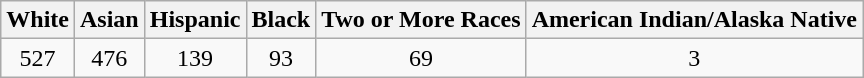<table class="wikitable" style=text-align:center>
<tr>
<th>White</th>
<th>Asian</th>
<th>Hispanic</th>
<th>Black</th>
<th>Two or More Races</th>
<th>American Indian/Alaska Native</th>
</tr>
<tr>
<td>527</td>
<td>476</td>
<td>139</td>
<td>93</td>
<td>69</td>
<td>3</td>
</tr>
</table>
